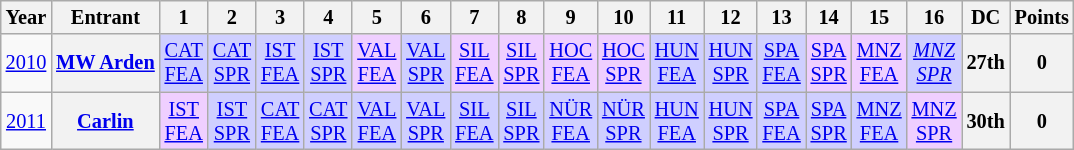<table class="wikitable" style="text-align:center; font-size:85%">
<tr>
<th>Year</th>
<th>Entrant</th>
<th>1</th>
<th>2</th>
<th>3</th>
<th>4</th>
<th>5</th>
<th>6</th>
<th>7</th>
<th>8</th>
<th>9</th>
<th>10</th>
<th>11</th>
<th>12</th>
<th>13</th>
<th>14</th>
<th>15</th>
<th>16</th>
<th>DC</th>
<th>Points</th>
</tr>
<tr>
<td><a href='#'>2010</a></td>
<th nowrap><a href='#'>MW Arden</a></th>
<td style="background:#CFCFFF;"><a href='#'>CAT<br>FEA</a><br></td>
<td style="background:#CFCFFF;"><a href='#'>CAT<br>SPR</a><br></td>
<td style="background:#CFCFFF;"><a href='#'>IST<br>FEA</a><br></td>
<td style="background:#CFCFFF;"><a href='#'>IST<br>SPR</a><br></td>
<td style="background:#efcfff;"><a href='#'>VAL<br>FEA</a><br></td>
<td style="background:#CFCFFF;"><a href='#'>VAL<br>SPR</a><br></td>
<td style="background:#efcfff;"><a href='#'>SIL<br>FEA</a><br></td>
<td style="background:#efcfff;"><a href='#'>SIL<br>SPR</a><br></td>
<td style="background:#efcfff;"><a href='#'>HOC<br>FEA</a><br></td>
<td style="background:#efcfff;"><a href='#'>HOC<br>SPR</a><br></td>
<td style="background:#CFCFFF;"><a href='#'>HUN<br>FEA</a><br></td>
<td style="background:#CFCFFF;"><a href='#'>HUN<br>SPR</a><br></td>
<td style="background:#CFCFFF;"><a href='#'>SPA<br>FEA</a><br></td>
<td style="background:#efcfff;"><a href='#'>SPA<br>SPR</a><br></td>
<td style="background:#efcfff;"><a href='#'>MNZ<br>FEA</a><br></td>
<td style="background:#CFCFFF;"><em><a href='#'>MNZ<br>SPR</a></em><br></td>
<th>27th</th>
<th>0</th>
</tr>
<tr>
<td><a href='#'>2011</a></td>
<th><a href='#'>Carlin</a></th>
<td style="background:#efcfff;"><a href='#'>IST<br>FEA</a><br></td>
<td style="background:#cfcfff;"><a href='#'>IST<br>SPR</a><br></td>
<td style="background:#cfcfff;"><a href='#'>CAT<br>FEA</a><br></td>
<td style="background:#cfcfff;"><a href='#'>CAT<br>SPR</a><br></td>
<td style="background:#cfcfff;"><a href='#'>VAL<br>FEA</a><br></td>
<td style="background:#cfcfff;"><a href='#'>VAL<br>SPR</a><br></td>
<td style="background:#cfcfff;"><a href='#'>SIL<br>FEA</a><br></td>
<td style="background:#cfcfff;"><a href='#'>SIL<br>SPR</a><br></td>
<td style="background:#cfcfff;"><a href='#'>NÜR<br>FEA</a><br></td>
<td style="background:#cfcfff;"><a href='#'>NÜR<br>SPR</a><br></td>
<td style="background:#cfcfff;"><a href='#'>HUN<br>FEA</a><br></td>
<td style="background:#cfcfff;"><a href='#'>HUN<br>SPR</a><br></td>
<td style="background:#cfcfff;"><a href='#'>SPA<br>FEA</a><br></td>
<td style="background:#cfcfff;"><a href='#'>SPA<br>SPR</a><br></td>
<td style="background:#cfcfff;"><a href='#'>MNZ<br>FEA</a><br></td>
<td style="background:#efcfff;"><a href='#'>MNZ<br>SPR</a><br></td>
<th>30th</th>
<th>0</th>
</tr>
</table>
